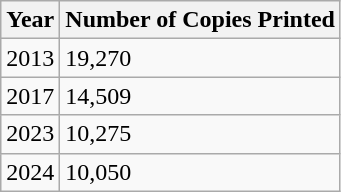<table class="wikitable">
<tr>
<th>Year</th>
<th>Number of Copies Printed</th>
</tr>
<tr>
<td>2013</td>
<td>19,270</td>
</tr>
<tr>
<td>2017</td>
<td>14,509</td>
</tr>
<tr>
<td>2023</td>
<td>10,275</td>
</tr>
<tr>
<td>2024</td>
<td>10,050</td>
</tr>
</table>
